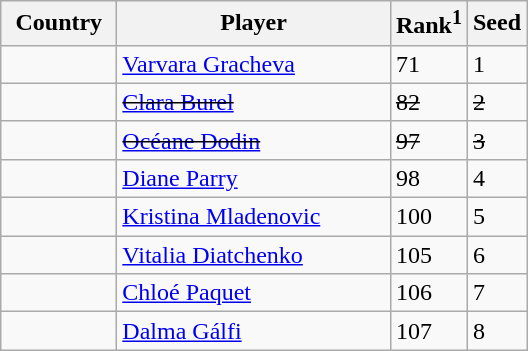<table class="sortable wikitable">
<tr>
<th width="70">Country</th>
<th width="175">Player</th>
<th>Rank<sup>1</sup></th>
<th>Seed</th>
</tr>
<tr>
<td></td>
<td><a href='#'>Varvara Gracheva</a></td>
<td>71</td>
<td>1</td>
</tr>
<tr>
<td><s></s></td>
<td><s><a href='#'>Clara Burel</a></s></td>
<td><s>82</s></td>
<td><s>2</s></td>
</tr>
<tr>
<td><s></s></td>
<td><s><a href='#'>Océane Dodin</a></s></td>
<td><s>97</s></td>
<td><s>3</s></td>
</tr>
<tr>
<td></td>
<td><a href='#'>Diane Parry</a></td>
<td>98</td>
<td>4</td>
</tr>
<tr>
<td></td>
<td><a href='#'>Kristina Mladenovic</a></td>
<td>100</td>
<td>5</td>
</tr>
<tr>
<td></td>
<td><a href='#'>Vitalia Diatchenko</a></td>
<td>105</td>
<td>6</td>
</tr>
<tr>
<td></td>
<td><a href='#'>Chloé Paquet</a></td>
<td>106</td>
<td>7</td>
</tr>
<tr>
<td></td>
<td><a href='#'>Dalma Gálfi</a></td>
<td>107</td>
<td>8</td>
</tr>
</table>
